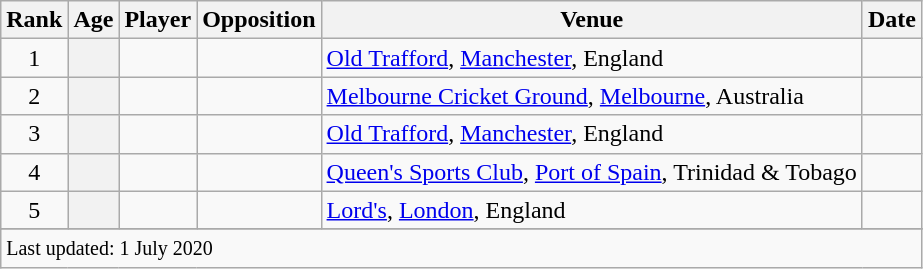<table class="wikitable plainrowheaders sortable">
<tr>
<th scope=col>Rank</th>
<th scope=col>Age</th>
<th scope=col>Player</th>
<th scope=col>Opposition</th>
<th scope=col>Venue</th>
<th scope=col>Date</th>
</tr>
<tr>
<td align=center>1</td>
<th scope=row style=text-align:center;></th>
<td></td>
<td></td>
<td><a href='#'>Old Trafford</a>, <a href='#'>Manchester</a>, England</td>
<td> </td>
</tr>
<tr>
<td align=center>2</td>
<th scope=row style=text-align:center;></th>
<td></td>
<td></td>
<td><a href='#'>Melbourne Cricket Ground</a>, <a href='#'>Melbourne</a>, Australia</td>
<td></td>
</tr>
<tr>
<td align=center>3</td>
<th scope=row style=text-align:center;></th>
<td></td>
<td></td>
<td><a href='#'>Old Trafford</a>, <a href='#'>Manchester</a>, England</td>
<td></td>
</tr>
<tr>
<td align=center>4</td>
<th scope=row style=text-align:center;></th>
<td></td>
<td></td>
<td><a href='#'>Queen's Sports Club</a>, <a href='#'>Port of Spain</a>, Trinidad & Tobago</td>
<td></td>
</tr>
<tr>
<td align=center>5</td>
<th scope=row style=text-align:center;></th>
<td></td>
<td></td>
<td><a href='#'>Lord's</a>, <a href='#'>London</a>, England</td>
<td></td>
</tr>
<tr>
</tr>
<tr class=sortbottom>
<td colspan=7><small>Last updated: 1 July 2020</small></td>
</tr>
</table>
